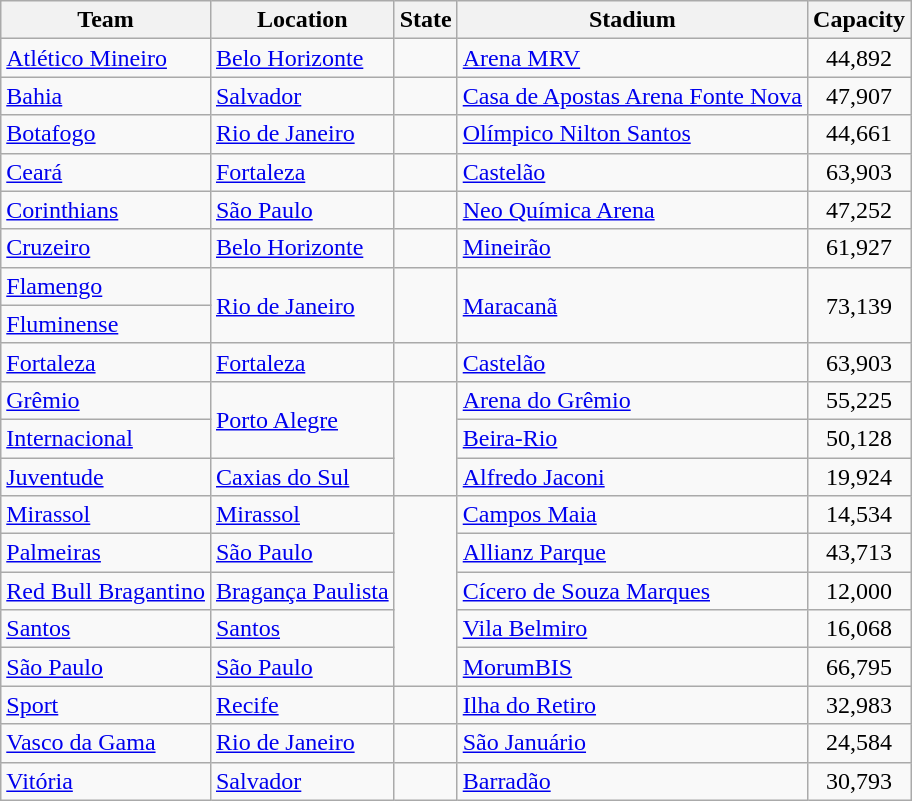<table class="wikitable sortable" style="text-align: left;">
<tr>
<th>Team</th>
<th>Location</th>
<th>State</th>
<th>Stadium</th>
<th>Capacity</th>
</tr>
<tr>
<td><a href='#'>Atlético Mineiro</a></td>
<td><a href='#'>Belo Horizonte</a></td>
<td></td>
<td><a href='#'>Arena MRV</a></td>
<td align=center>44,892</td>
</tr>
<tr>
<td><a href='#'>Bahia</a></td>
<td><a href='#'>Salvador</a></td>
<td></td>
<td><a href='#'>Casa de Apostas Arena Fonte Nova</a></td>
<td align=center>47,907</td>
</tr>
<tr>
<td><a href='#'>Botafogo</a></td>
<td><a href='#'>Rio de Janeiro</a></td>
<td></td>
<td><a href='#'>Olímpico Nilton Santos</a></td>
<td align=center>44,661</td>
</tr>
<tr>
<td><a href='#'>Ceará</a></td>
<td><a href='#'>Fortaleza</a></td>
<td></td>
<td><a href='#'>Castelão</a></td>
<td align=center>63,903</td>
</tr>
<tr>
<td><a href='#'>Corinthians</a></td>
<td><a href='#'>São Paulo</a></td>
<td></td>
<td><a href='#'>Neo Química Arena</a></td>
<td align=center>47,252</td>
</tr>
<tr>
<td><a href='#'>Cruzeiro</a></td>
<td><a href='#'>Belo Horizonte</a></td>
<td></td>
<td><a href='#'>Mineirão</a></td>
<td align=center>61,927</td>
</tr>
<tr>
<td><a href='#'>Flamengo</a></td>
<td rowspan="2"><a href='#'>Rio de Janeiro</a></td>
<td rowspan="2"></td>
<td rowspan="2"><a href='#'>Maracanã</a></td>
<td rowspan="2"align="center">73,139</td>
</tr>
<tr>
<td><a href='#'>Fluminense</a></td>
</tr>
<tr>
<td><a href='#'>Fortaleza</a></td>
<td><a href='#'>Fortaleza</a></td>
<td></td>
<td><a href='#'>Castelão</a></td>
<td align=center>63,903</td>
</tr>
<tr>
<td><a href='#'>Grêmio</a></td>
<td rowspan="2"><a href='#'>Porto Alegre</a></td>
<td rowspan="3"></td>
<td><a href='#'>Arena do Grêmio</a></td>
<td align=center>55,225</td>
</tr>
<tr>
<td><a href='#'>Internacional</a></td>
<td><a href='#'>Beira-Rio</a></td>
<td align=center>50,128</td>
</tr>
<tr>
<td><a href='#'>Juventude</a></td>
<td><a href='#'>Caxias do Sul</a></td>
<td><a href='#'>Alfredo Jaconi</a></td>
<td align=center>19,924</td>
</tr>
<tr>
<td><a href='#'>Mirassol</a></td>
<td><a href='#'>Mirassol</a></td>
<td rowspan="5"></td>
<td><a href='#'>Campos Maia</a></td>
<td align=center>14,534</td>
</tr>
<tr>
<td><a href='#'>Palmeiras</a></td>
<td><a href='#'>São Paulo</a></td>
<td><a href='#'>Allianz Parque</a></td>
<td align=center>43,713</td>
</tr>
<tr>
<td><a href='#'>Red Bull Bragantino</a></td>
<td><a href='#'>Bragança Paulista</a></td>
<td><a href='#'>Cícero de Souza Marques</a></td>
<td align=center>12,000</td>
</tr>
<tr>
<td><a href='#'>Santos</a></td>
<td><a href='#'>Santos</a></td>
<td><a href='#'>Vila Belmiro</a></td>
<td align=center>16,068</td>
</tr>
<tr>
<td><a href='#'>São Paulo</a></td>
<td><a href='#'>São Paulo</a></td>
<td><a href='#'>MorumBIS</a></td>
<td align=center>66,795</td>
</tr>
<tr>
<td><a href='#'>Sport</a></td>
<td><a href='#'>Recife</a></td>
<td></td>
<td><a href='#'>Ilha do Retiro</a></td>
<td align=center>32,983</td>
</tr>
<tr>
<td><a href='#'>Vasco da Gama</a></td>
<td><a href='#'>Rio de Janeiro</a></td>
<td></td>
<td><a href='#'>São Januário</a></td>
<td align=center>24,584</td>
</tr>
<tr>
<td><a href='#'>Vitória</a></td>
<td><a href='#'>Salvador</a></td>
<td></td>
<td><a href='#'>Barradão</a></td>
<td align=center>30,793</td>
</tr>
</table>
